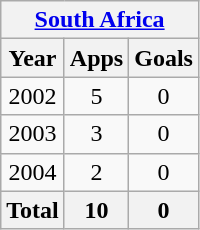<table class="wikitable" style="text-align:center">
<tr>
<th colspan=3><a href='#'>South Africa</a></th>
</tr>
<tr>
<th>Year</th>
<th>Apps</th>
<th>Goals</th>
</tr>
<tr>
<td>2002</td>
<td>5</td>
<td>0</td>
</tr>
<tr>
<td>2003</td>
<td>3</td>
<td>0</td>
</tr>
<tr>
<td>2004</td>
<td>2</td>
<td>0</td>
</tr>
<tr>
<th>Total</th>
<th>10</th>
<th>0</th>
</tr>
</table>
